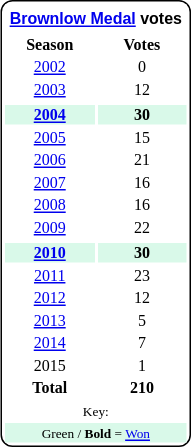<table style="margin-right:4px; margin-top:8px; float:right; border:1px #000 solid; border-radius:8px; background:#fff; font-family:Verdana; font-size:8pt; text-align:center;">
<tr style="background:#fff;">
<td colspan="2;" style="padding:3px; margin-bottom:-3px; margin-top:2px; font-family:Arial; "><strong><a href='#'>Brownlow Medal</a> votes</strong></td>
</tr>
<tr>
<th style="width:50%;">Season</th>
<th style="width:50%;">Votes</th>
</tr>
<tr>
<td><a href='#'>2002</a></td>
<td>0</td>
</tr>
<tr>
<td><a href='#'>2003</a></td>
<td>12</td>
</tr>
<tr>
</tr>
<tr style="background:#D9F9E9;">
<td><strong><a href='#'>2004</a></strong></td>
<td><strong>30</strong></td>
</tr>
<tr>
<td><a href='#'>2005</a></td>
<td>15</td>
</tr>
<tr>
<td><a href='#'>2006</a></td>
<td>21</td>
</tr>
<tr>
<td><a href='#'>2007</a></td>
<td>16</td>
</tr>
<tr>
<td><a href='#'>2008</a></td>
<td>16</td>
</tr>
<tr>
<td><a href='#'>2009</a></td>
<td>22</td>
</tr>
<tr>
</tr>
<tr style="background:#D9F9E9;">
<td><strong><a href='#'>2010</a></strong></td>
<td><strong>30</strong></td>
</tr>
<tr>
<td><a href='#'>2011</a></td>
<td>23</td>
</tr>
<tr>
<td><a href='#'>2012</a></td>
<td>12</td>
</tr>
<tr>
<td><a href='#'>2013</a></td>
<td>5</td>
</tr>
<tr>
<td><a href='#'>2014</a></td>
<td>7</td>
</tr>
<tr>
<td>2015</td>
<td>1</td>
</tr>
<tr>
<td><strong>Total</strong></td>
<td><strong>210</strong></td>
</tr>
<tr>
<td colspan=2><small>Key:</small></td>
</tr>
<tr style="background:#d9f9e9; border:1px solid #aaa; width:2em;">
<td colspan=2><small>Green / <strong>Bold</strong> = <a href='#'>Won</a></small></td>
</tr>
</table>
